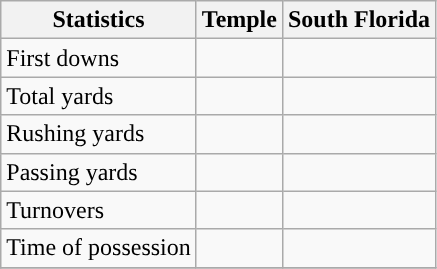<table class="wikitable">
<tr>
<th>Statistics</th>
<th>Temple</th>
<th>South Florida</th>
</tr>
<tr>
<td>First downs</td>
<td> </td>
<td> </td>
</tr>
<tr>
<td>Total yards</td>
<td> </td>
<td> </td>
</tr>
<tr>
<td>Rushing yards</td>
<td> </td>
<td> </td>
</tr>
<tr>
<td>Passing yards</td>
<td> </td>
<td> </td>
</tr>
<tr>
<td>Turnovers</td>
<td> </td>
<td> </td>
</tr>
<tr>
<td>Time of possession</td>
<td> </td>
<td> </td>
</tr>
<tr>
</tr>
</table>
